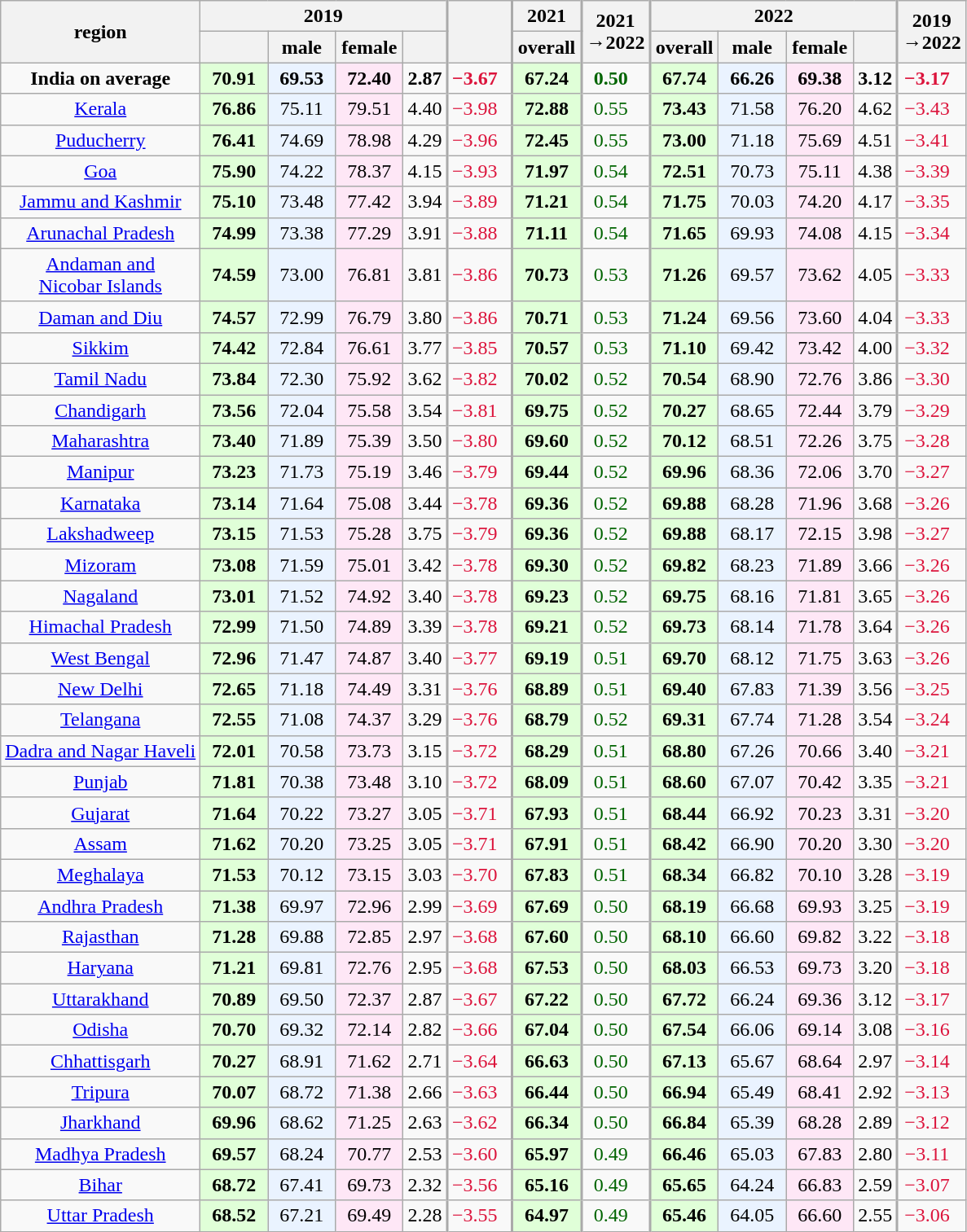<table class="wikitable sortable mw-datatable static-row-numbers sticky-header-multi sort-under col1left col6right col8right col13right" style="text-align:center;">
<tr>
<th rowspan=2 style="vertical-align:middle;">region</th>
<th colspan=4>2019</th>
<th rowspan=2 style="vertical-align:middle;border-left-width:2px;"></th>
<th style="border-left-width:2px;">2021</th>
<th rowspan=2 style="vertical-align:middle;border-left-width:2px;">2021<br>→2022</th>
<th colspan=4 style="border-left-width:2px;">2022</th>
<th rowspan=2 style="vertical-align:middle;border-left-width:2px;">2019<br>→2022</th>
</tr>
<tr>
<th style="vertical-align:middle;min-width:3em;"></th>
<th style="vertical-align:middle;min-width:3em;">male</th>
<th style="vertical-align:middle;min-width:3em;">female</th>
<th></th>
<th style="vertical-align:middle;min-width:3em;border-left-width:2px;">overall</th>
<th style="vertical-align:middle;min-width:3em;border-left-width:2px;">overall</th>
<th style="vertical-align:middle;min-width:3em;">male</th>
<th style="vertical-align:middle;min-width:3em;">female</th>
<th></th>
</tr>
<tr class=static-row-header>
<td><strong>India on average</strong></td>
<td style="background:#e0ffd8;"><strong>70.91</strong></td>
<td style="background:#eaf3ff;"><strong>69.53</strong></td>
<td style="background:#fee7f6;"><strong>72.40</strong></td>
<td><strong>2.87</strong></td>
<td style="padding-right:1.5ex;color:crimson;border-left-width:2px;"><strong>−3.67</strong></td>
<td style="background:#e0ffd8;border-left-width:2px;"><strong>67.24</strong></td>
<td style="padding-right:1.5ex;color:darkgreen;border-left-width:2px;"><strong>0.50</strong></td>
<td style="background:#e0ffd8;border-left-width:2px;"><strong>67.74</strong></td>
<td style="background:#eaf3ff;"><strong>66.26</strong></td>
<td style="background:#fee7f6;"><strong>69.38</strong></td>
<td><strong>3.12</strong></td>
<td style="padding-right:1.5ex;color:crimson;border-left-width:2px;"><strong>−3.17</strong></td>
</tr>
<tr>
<td><a href='#'>Kerala</a></td>
<td style="background:#e0ffd8;"><strong>76.86</strong></td>
<td style="background:#eaf3ff;">75.11</td>
<td style="background:#fee7f6;">79.51</td>
<td>4.40</td>
<td style="padding-right:1.5ex;color:crimson;border-left-width:2px;">−3.98</td>
<td style="background:#e0ffd8;border-left-width:2px;"><strong>72.88</strong></td>
<td style="padding-right:1.5ex;color:darkgreen;border-left-width:2px;">0.55</td>
<td style="background:#e0ffd8;border-left-width:2px;"><strong>73.43</strong></td>
<td style="background:#eaf3ff;">71.58</td>
<td style="background:#fee7f6;">76.20</td>
<td>4.62</td>
<td style="padding-right:1.5ex;color:crimson;border-left-width:2px;">−3.43</td>
</tr>
<tr>
<td><a href='#'>Puducherry</a></td>
<td style="background:#e0ffd8;"><strong>76.41</strong></td>
<td style="background:#eaf3ff;">74.69</td>
<td style="background:#fee7f6;">78.98</td>
<td>4.29</td>
<td style="padding-right:1.5ex;color:crimson;border-left-width:2px;">−3.96</td>
<td style="background:#e0ffd8;border-left-width:2px;"><strong>72.45</strong></td>
<td style="padding-right:1.5ex;color:darkgreen;border-left-width:2px;">0.55</td>
<td style="background:#e0ffd8;border-left-width:2px;"><strong>73.00</strong></td>
<td style="background:#eaf3ff;">71.18</td>
<td style="background:#fee7f6;">75.69</td>
<td>4.51</td>
<td style="padding-right:1.5ex;color:crimson;border-left-width:2px;">−3.41</td>
</tr>
<tr>
<td><a href='#'>Goa</a></td>
<td style="background:#e0ffd8;"><strong>75.90</strong></td>
<td style="background:#eaf3ff;">74.22</td>
<td style="background:#fee7f6;">78.37</td>
<td>4.15</td>
<td style="padding-right:1.5ex;color:crimson;border-left-width:2px;">−3.93</td>
<td style="background:#e0ffd8;border-left-width:2px;"><strong>71.97</strong></td>
<td style="padding-right:1.5ex;color:darkgreen;border-left-width:2px;">0.54</td>
<td style="background:#e0ffd8;border-left-width:2px;"><strong>72.51</strong></td>
<td style="background:#eaf3ff;">70.73</td>
<td style="background:#fee7f6;">75.11</td>
<td>4.38</td>
<td style="padding-right:1.5ex;color:crimson;border-left-width:2px;">−3.39</td>
</tr>
<tr>
<td><a href='#'>Jammu and Kashmir</a></td>
<td style="background:#e0ffd8;"><strong>75.10</strong></td>
<td style="background:#eaf3ff;">73.48</td>
<td style="background:#fee7f6;">77.42</td>
<td>3.94</td>
<td style="padding-right:1.5ex;color:crimson;border-left-width:2px;">−3.89</td>
<td style="background:#e0ffd8;border-left-width:2px;"><strong>71.21</strong></td>
<td style="padding-right:1.5ex;color:darkgreen;border-left-width:2px;">0.54</td>
<td style="background:#e0ffd8;border-left-width:2px;"><strong>71.75</strong></td>
<td style="background:#eaf3ff;">70.03</td>
<td style="background:#fee7f6;">74.20</td>
<td>4.17</td>
<td style="padding-right:1.5ex;color:crimson;border-left-width:2px;">−3.35</td>
</tr>
<tr>
<td><a href='#'>Arunachal Pradesh</a></td>
<td style="background:#e0ffd8;"><strong>74.99</strong></td>
<td style="background:#eaf3ff;">73.38</td>
<td style="background:#fee7f6;">77.29</td>
<td>3.91</td>
<td style="padding-right:1.5ex;color:crimson;border-left-width:2px;">−3.88</td>
<td style="background:#e0ffd8;border-left-width:2px;"><strong>71.11</strong></td>
<td style="padding-right:1.5ex;color:darkgreen;border-left-width:2px;">0.54</td>
<td style="background:#e0ffd8;border-left-width:2px;"><strong>71.65</strong></td>
<td style="background:#eaf3ff;">69.93</td>
<td style="background:#fee7f6;">74.08</td>
<td>4.15</td>
<td style="padding-right:1.5ex;color:crimson;border-left-width:2px;">−3.34</td>
</tr>
<tr>
<td><a href='#'>Andaman and<br>Nicobar Islands</a></td>
<td style="background:#e0ffd8;"><strong>74.59</strong></td>
<td style="background:#eaf3ff;">73.00</td>
<td style="background:#fee7f6;">76.81</td>
<td>3.81</td>
<td style="padding-right:1.5ex;color:crimson;border-left-width:2px;">−3.86</td>
<td style="background:#e0ffd8;border-left-width:2px;"><strong>70.73</strong></td>
<td style="padding-right:1.5ex;color:darkgreen;border-left-width:2px;">0.53</td>
<td style="background:#e0ffd8;border-left-width:2px;"><strong>71.26</strong></td>
<td style="background:#eaf3ff;">69.57</td>
<td style="background:#fee7f6;">73.62</td>
<td>4.05</td>
<td style="padding-right:1.5ex;color:crimson;border-left-width:2px;">−3.33</td>
</tr>
<tr>
<td><a href='#'>Daman and Diu</a></td>
<td style="background:#e0ffd8;"><strong>74.57</strong></td>
<td style="background:#eaf3ff;">72.99</td>
<td style="background:#fee7f6;">76.79</td>
<td>3.80</td>
<td style="padding-right:1.5ex;color:crimson;border-left-width:2px;">−3.86</td>
<td style="background:#e0ffd8;border-left-width:2px;"><strong>70.71</strong></td>
<td style="padding-right:1.5ex;color:darkgreen;border-left-width:2px;">0.53</td>
<td style="background:#e0ffd8;border-left-width:2px;"><strong>71.24</strong></td>
<td style="background:#eaf3ff;">69.56</td>
<td style="background:#fee7f6;">73.60</td>
<td>4.04</td>
<td style="padding-right:1.5ex;color:crimson;border-left-width:2px;">−3.33</td>
</tr>
<tr>
<td><a href='#'>Sikkim</a></td>
<td style="background:#e0ffd8;"><strong>74.42</strong></td>
<td style="background:#eaf3ff;">72.84</td>
<td style="background:#fee7f6;">76.61</td>
<td>3.77</td>
<td style="padding-right:1.5ex;color:crimson;border-left-width:2px;">−3.85</td>
<td style="background:#e0ffd8;border-left-width:2px;"><strong>70.57</strong></td>
<td style="padding-right:1.5ex;color:darkgreen;border-left-width:2px;">0.53</td>
<td style="background:#e0ffd8;border-left-width:2px;"><strong>71.10</strong></td>
<td style="background:#eaf3ff;">69.42</td>
<td style="background:#fee7f6;">73.42</td>
<td>4.00</td>
<td style="padding-right:1.5ex;color:crimson;border-left-width:2px;">−3.32</td>
</tr>
<tr>
<td><a href='#'>Tamil Nadu</a></td>
<td style="background:#e0ffd8;"><strong>73.84</strong></td>
<td style="background:#eaf3ff;">72.30</td>
<td style="background:#fee7f6;">75.92</td>
<td>3.62</td>
<td style="padding-right:1.5ex;color:crimson;border-left-width:2px;">−3.82</td>
<td style="background:#e0ffd8;border-left-width:2px;"><strong>70.02</strong></td>
<td style="padding-right:1.5ex;color:darkgreen;border-left-width:2px;">0.52</td>
<td style="background:#e0ffd8;border-left-width:2px;"><strong>70.54</strong></td>
<td style="background:#eaf3ff;">68.90</td>
<td style="background:#fee7f6;">72.76</td>
<td>3.86</td>
<td style="padding-right:1.5ex;color:crimson;border-left-width:2px;">−3.30</td>
</tr>
<tr>
<td><a href='#'>Chandigarh</a></td>
<td style="background:#e0ffd8;"><strong>73.56</strong></td>
<td style="background:#eaf3ff;">72.04</td>
<td style="background:#fee7f6;">75.58</td>
<td>3.54</td>
<td style="padding-right:1.5ex;color:crimson;border-left-width:2px;">−3.81</td>
<td style="background:#e0ffd8;border-left-width:2px;"><strong>69.75</strong></td>
<td style="padding-right:1.5ex;color:darkgreen;border-left-width:2px;">0.52</td>
<td style="background:#e0ffd8;border-left-width:2px;"><strong>70.27</strong></td>
<td style="background:#eaf3ff;">68.65</td>
<td style="background:#fee7f6;">72.44</td>
<td>3.79</td>
<td style="padding-right:1.5ex;color:crimson;border-left-width:2px;">−3.29</td>
</tr>
<tr>
<td><a href='#'>Maharashtra</a></td>
<td style="background:#e0ffd8;"><strong>73.40</strong></td>
<td style="background:#eaf3ff;">71.89</td>
<td style="background:#fee7f6;">75.39</td>
<td>3.50</td>
<td style="padding-right:1.5ex;color:crimson;border-left-width:2px;">−3.80</td>
<td style="background:#e0ffd8;border-left-width:2px;"><strong>69.60</strong></td>
<td style="padding-right:1.5ex;color:darkgreen;border-left-width:2px;">0.52</td>
<td style="background:#e0ffd8;border-left-width:2px;"><strong>70.12</strong></td>
<td style="background:#eaf3ff;">68.51</td>
<td style="background:#fee7f6;">72.26</td>
<td>3.75</td>
<td style="padding-right:1.5ex;color:crimson;border-left-width:2px;">−3.28</td>
</tr>
<tr>
<td><a href='#'>Manipur</a></td>
<td style="background:#e0ffd8;"><strong>73.23</strong></td>
<td style="background:#eaf3ff;">71.73</td>
<td style="background:#fee7f6;">75.19</td>
<td>3.46</td>
<td style="padding-right:1.5ex;color:crimson;border-left-width:2px;">−3.79</td>
<td style="background:#e0ffd8;border-left-width:2px;"><strong>69.44</strong></td>
<td style="padding-right:1.5ex;color:darkgreen;border-left-width:2px;">0.52</td>
<td style="background:#e0ffd8;border-left-width:2px;"><strong>69.96</strong></td>
<td style="background:#eaf3ff;">68.36</td>
<td style="background:#fee7f6;">72.06</td>
<td>3.70</td>
<td style="padding-right:1.5ex;color:crimson;border-left-width:2px;">−3.27</td>
</tr>
<tr>
<td><a href='#'>Karnataka</a></td>
<td style="background:#e0ffd8;"><strong>73.14</strong></td>
<td style="background:#eaf3ff;">71.64</td>
<td style="background:#fee7f6;">75.08</td>
<td>3.44</td>
<td style="padding-right:1.5ex;color:crimson;border-left-width:2px;">−3.78</td>
<td style="background:#e0ffd8;border-left-width:2px;"><strong>69.36</strong></td>
<td style="padding-right:1.5ex;color:darkgreen;border-left-width:2px;">0.52</td>
<td style="background:#e0ffd8;border-left-width:2px;"><strong>69.88</strong></td>
<td style="background:#eaf3ff;">68.28</td>
<td style="background:#fee7f6;">71.96</td>
<td>3.68</td>
<td style="padding-right:1.5ex;color:crimson;border-left-width:2px;">−3.26</td>
</tr>
<tr>
<td><a href='#'>Lakshadweep</a></td>
<td style="background:#e0ffd8;"><strong>73.15</strong></td>
<td style="background:#eaf3ff;">71.53</td>
<td style="background:#fee7f6;">75.28</td>
<td>3.75</td>
<td style="padding-right:1.5ex;color:crimson;border-left-width:2px;">−3.79</td>
<td style="background:#e0ffd8;border-left-width:2px;"><strong>69.36</strong></td>
<td style="padding-right:1.5ex;color:darkgreen;border-left-width:2px;">0.52</td>
<td style="background:#e0ffd8;border-left-width:2px;"><strong>69.88</strong></td>
<td style="background:#eaf3ff;">68.17</td>
<td style="background:#fee7f6;">72.15</td>
<td>3.98</td>
<td style="padding-right:1.5ex;color:crimson;border-left-width:2px;">−3.27</td>
</tr>
<tr>
<td><a href='#'>Mizoram</a></td>
<td style="background:#e0ffd8;"><strong>73.08</strong></td>
<td style="background:#eaf3ff;">71.59</td>
<td style="background:#fee7f6;">75.01</td>
<td>3.42</td>
<td style="padding-right:1.5ex;color:crimson;border-left-width:2px;">−3.78</td>
<td style="background:#e0ffd8;border-left-width:2px;"><strong>69.30</strong></td>
<td style="padding-right:1.5ex;color:darkgreen;border-left-width:2px;">0.52</td>
<td style="background:#e0ffd8;border-left-width:2px;"><strong>69.82</strong></td>
<td style="background:#eaf3ff;">68.23</td>
<td style="background:#fee7f6;">71.89</td>
<td>3.66</td>
<td style="padding-right:1.5ex;color:crimson;border-left-width:2px;">−3.26</td>
</tr>
<tr>
<td><a href='#'>Nagaland</a></td>
<td style="background:#e0ffd8;"><strong>73.01</strong></td>
<td style="background:#eaf3ff;">71.52</td>
<td style="background:#fee7f6;">74.92</td>
<td>3.40</td>
<td style="padding-right:1.5ex;color:crimson;border-left-width:2px;">−3.78</td>
<td style="background:#e0ffd8;border-left-width:2px;"><strong>69.23</strong></td>
<td style="padding-right:1.5ex;color:darkgreen;border-left-width:2px;">0.52</td>
<td style="background:#e0ffd8;border-left-width:2px;"><strong>69.75</strong></td>
<td style="background:#eaf3ff;">68.16</td>
<td style="background:#fee7f6;">71.81</td>
<td>3.65</td>
<td style="padding-right:1.5ex;color:crimson;border-left-width:2px;">−3.26</td>
</tr>
<tr>
<td><a href='#'>Himachal Pradesh</a></td>
<td style="background:#e0ffd8;"><strong>72.99</strong></td>
<td style="background:#eaf3ff;">71.50</td>
<td style="background:#fee7f6;">74.89</td>
<td>3.39</td>
<td style="padding-right:1.5ex;color:crimson;border-left-width:2px;">−3.78</td>
<td style="background:#e0ffd8;border-left-width:2px;"><strong>69.21</strong></td>
<td style="padding-right:1.5ex;color:darkgreen;border-left-width:2px;">0.52</td>
<td style="background:#e0ffd8;border-left-width:2px;"><strong>69.73</strong></td>
<td style="background:#eaf3ff;">68.14</td>
<td style="background:#fee7f6;">71.78</td>
<td>3.64</td>
<td style="padding-right:1.5ex;color:crimson;border-left-width:2px;">−3.26</td>
</tr>
<tr>
<td><a href='#'>West Bengal</a></td>
<td style="background:#e0ffd8;"><strong>72.96</strong></td>
<td style="background:#eaf3ff;">71.47</td>
<td style="background:#fee7f6;">74.87</td>
<td>3.40</td>
<td style="padding-right:1.5ex;color:crimson;border-left-width:2px;">−3.77</td>
<td style="background:#e0ffd8;border-left-width:2px;"><strong>69.19</strong></td>
<td style="padding-right:1.5ex;color:darkgreen;border-left-width:2px;">0.51</td>
<td style="background:#e0ffd8;border-left-width:2px;"><strong>69.70</strong></td>
<td style="background:#eaf3ff;">68.12</td>
<td style="background:#fee7f6;">71.75</td>
<td>3.63</td>
<td style="padding-right:1.5ex;color:crimson;border-left-width:2px;">−3.26</td>
</tr>
<tr>
<td><a href='#'>New Delhi</a></td>
<td style="background:#e0ffd8;"><strong>72.65</strong></td>
<td style="background:#eaf3ff;">71.18</td>
<td style="background:#fee7f6;">74.49</td>
<td>3.31</td>
<td style="padding-right:1.5ex;color:crimson;border-left-width:2px;">−3.76</td>
<td style="background:#e0ffd8;border-left-width:2px;"><strong>68.89</strong></td>
<td style="padding-right:1.5ex;color:darkgreen;border-left-width:2px;">0.51</td>
<td style="background:#e0ffd8;border-left-width:2px;"><strong>69.40</strong></td>
<td style="background:#eaf3ff;">67.83</td>
<td style="background:#fee7f6;">71.39</td>
<td>3.56</td>
<td style="padding-right:1.5ex;color:crimson;border-left-width:2px;">−3.25</td>
</tr>
<tr>
<td><a href='#'>Telangana</a></td>
<td style="background:#e0ffd8;"><strong>72.55</strong></td>
<td style="background:#eaf3ff;">71.08</td>
<td style="background:#fee7f6;">74.37</td>
<td>3.29</td>
<td style="padding-right:1.5ex;color:crimson;border-left-width:2px;">−3.76</td>
<td style="background:#e0ffd8;border-left-width:2px;"><strong>68.79</strong></td>
<td style="padding-right:1.5ex;color:darkgreen;border-left-width:2px;">0.52</td>
<td style="background:#e0ffd8;border-left-width:2px;"><strong>69.31</strong></td>
<td style="background:#eaf3ff;">67.74</td>
<td style="background:#fee7f6;">71.28</td>
<td>3.54</td>
<td style="padding-right:1.5ex;color:crimson;border-left-width:2px;">−3.24</td>
</tr>
<tr>
<td><a href='#'>Dadra and Nagar Haveli</a></td>
<td style="background:#e0ffd8;"><strong>72.01</strong></td>
<td style="background:#eaf3ff;">70.58</td>
<td style="background:#fee7f6;">73.73</td>
<td>3.15</td>
<td style="padding-right:1.5ex;color:crimson;border-left-width:2px;">−3.72</td>
<td style="background:#e0ffd8;border-left-width:2px;"><strong>68.29</strong></td>
<td style="padding-right:1.5ex;color:darkgreen;border-left-width:2px;">0.51</td>
<td style="background:#e0ffd8;border-left-width:2px;"><strong>68.80</strong></td>
<td style="background:#eaf3ff;">67.26</td>
<td style="background:#fee7f6;">70.66</td>
<td>3.40</td>
<td style="padding-right:1.5ex;color:crimson;border-left-width:2px;">−3.21</td>
</tr>
<tr>
<td><a href='#'>Punjab</a></td>
<td style="background:#e0ffd8;"><strong>71.81</strong></td>
<td style="background:#eaf3ff;">70.38</td>
<td style="background:#fee7f6;">73.48</td>
<td>3.10</td>
<td style="padding-right:1.5ex;color:crimson;border-left-width:2px;">−3.72</td>
<td style="background:#e0ffd8;border-left-width:2px;"><strong>68.09</strong></td>
<td style="padding-right:1.5ex;color:darkgreen;border-left-width:2px;">0.51</td>
<td style="background:#e0ffd8;border-left-width:2px;"><strong>68.60</strong></td>
<td style="background:#eaf3ff;">67.07</td>
<td style="background:#fee7f6;">70.42</td>
<td>3.35</td>
<td style="padding-right:1.5ex;color:crimson;border-left-width:2px;">−3.21</td>
</tr>
<tr>
<td><a href='#'>Gujarat</a></td>
<td style="background:#e0ffd8;"><strong>71.64</strong></td>
<td style="background:#eaf3ff;">70.22</td>
<td style="background:#fee7f6;">73.27</td>
<td>3.05</td>
<td style="padding-right:1.5ex;color:crimson;border-left-width:2px;">−3.71</td>
<td style="background:#e0ffd8;border-left-width:2px;"><strong>67.93</strong></td>
<td style="padding-right:1.5ex;color:darkgreen;border-left-width:2px;">0.51</td>
<td style="background:#e0ffd8;border-left-width:2px;"><strong>68.44</strong></td>
<td style="background:#eaf3ff;">66.92</td>
<td style="background:#fee7f6;">70.23</td>
<td>3.31</td>
<td style="padding-right:1.5ex;color:crimson;border-left-width:2px;">−3.20</td>
</tr>
<tr>
<td><a href='#'>Assam</a></td>
<td style="background:#e0ffd8;"><strong>71.62</strong></td>
<td style="background:#eaf3ff;">70.20</td>
<td style="background:#fee7f6;">73.25</td>
<td>3.05</td>
<td style="padding-right:1.5ex;color:crimson;border-left-width:2px;">−3.71</td>
<td style="background:#e0ffd8;border-left-width:2px;"><strong>67.91</strong></td>
<td style="padding-right:1.5ex;color:darkgreen;border-left-width:2px;">0.51</td>
<td style="background:#e0ffd8;border-left-width:2px;"><strong>68.42</strong></td>
<td style="background:#eaf3ff;">66.90</td>
<td style="background:#fee7f6;">70.20</td>
<td>3.30</td>
<td style="padding-right:1.5ex;color:crimson;border-left-width:2px;">−3.20</td>
</tr>
<tr>
<td><a href='#'>Meghalaya</a></td>
<td style="background:#e0ffd8;"><strong>71.53</strong></td>
<td style="background:#eaf3ff;">70.12</td>
<td style="background:#fee7f6;">73.15</td>
<td>3.03</td>
<td style="padding-right:1.5ex;color:crimson;border-left-width:2px;">−3.70</td>
<td style="background:#e0ffd8;border-left-width:2px;"><strong>67.83</strong></td>
<td style="padding-right:1.5ex;color:darkgreen;border-left-width:2px;">0.51</td>
<td style="background:#e0ffd8;border-left-width:2px;"><strong>68.34</strong></td>
<td style="background:#eaf3ff;">66.82</td>
<td style="background:#fee7f6;">70.10</td>
<td>3.28</td>
<td style="padding-right:1.5ex;color:crimson;border-left-width:2px;">−3.19</td>
</tr>
<tr>
<td><a href='#'>Andhra Pradesh</a></td>
<td style="background:#e0ffd8;"><strong>71.38</strong></td>
<td style="background:#eaf3ff;">69.97</td>
<td style="background:#fee7f6;">72.96</td>
<td>2.99</td>
<td style="padding-right:1.5ex;color:crimson;border-left-width:2px;">−3.69</td>
<td style="background:#e0ffd8;border-left-width:2px;"><strong>67.69</strong></td>
<td style="padding-right:1.5ex;color:darkgreen;border-left-width:2px;">0.50</td>
<td style="background:#e0ffd8;border-left-width:2px;"><strong>68.19</strong></td>
<td style="background:#eaf3ff;">66.68</td>
<td style="background:#fee7f6;">69.93</td>
<td>3.25</td>
<td style="padding-right:1.5ex;color:crimson;border-left-width:2px;">−3.19</td>
</tr>
<tr>
<td><a href='#'>Rajasthan</a></td>
<td style="background:#e0ffd8;"><strong>71.28</strong></td>
<td style="background:#eaf3ff;">69.88</td>
<td style="background:#fee7f6;">72.85</td>
<td>2.97</td>
<td style="padding-right:1.5ex;color:crimson;border-left-width:2px;">−3.68</td>
<td style="background:#e0ffd8;border-left-width:2px;"><strong>67.60</strong></td>
<td style="padding-right:1.5ex;color:darkgreen;border-left-width:2px;">0.50</td>
<td style="background:#e0ffd8;border-left-width:2px;"><strong>68.10</strong></td>
<td style="background:#eaf3ff;">66.60</td>
<td style="background:#fee7f6;">69.82</td>
<td>3.22</td>
<td style="padding-right:1.5ex;color:crimson;border-left-width:2px;">−3.18</td>
</tr>
<tr>
<td><a href='#'>Haryana</a></td>
<td style="background:#e0ffd8;"><strong>71.21</strong></td>
<td style="background:#eaf3ff;">69.81</td>
<td style="background:#fee7f6;">72.76</td>
<td>2.95</td>
<td style="padding-right:1.5ex;color:crimson;border-left-width:2px;">−3.68</td>
<td style="background:#e0ffd8;border-left-width:2px;"><strong>67.53</strong></td>
<td style="padding-right:1.5ex;color:darkgreen;border-left-width:2px;">0.50</td>
<td style="background:#e0ffd8;border-left-width:2px;"><strong>68.03</strong></td>
<td style="background:#eaf3ff;">66.53</td>
<td style="background:#fee7f6;">69.73</td>
<td>3.20</td>
<td style="padding-right:1.5ex;color:crimson;border-left-width:2px;">−3.18</td>
</tr>
<tr>
<td><a href='#'>Uttarakhand</a></td>
<td style="background:#e0ffd8;"><strong>70.89</strong></td>
<td style="background:#eaf3ff;">69.50</td>
<td style="background:#fee7f6;">72.37</td>
<td>2.87</td>
<td style="padding-right:1.5ex;color:crimson;border-left-width:2px;">−3.67</td>
<td style="background:#e0ffd8;border-left-width:2px;"><strong>67.22</strong></td>
<td style="padding-right:1.5ex;color:darkgreen;border-left-width:2px;">0.50</td>
<td style="background:#e0ffd8;border-left-width:2px;"><strong>67.72</strong></td>
<td style="background:#eaf3ff;">66.24</td>
<td style="background:#fee7f6;">69.36</td>
<td>3.12</td>
<td style="padding-right:1.5ex;color:crimson;border-left-width:2px;">−3.17</td>
</tr>
<tr>
<td><a href='#'>Odisha</a></td>
<td style="background:#e0ffd8;"><strong>70.70</strong></td>
<td style="background:#eaf3ff;">69.32</td>
<td style="background:#fee7f6;">72.14</td>
<td>2.82</td>
<td style="padding-right:1.5ex;color:crimson;border-left-width:2px;">−3.66</td>
<td style="background:#e0ffd8;border-left-width:2px;"><strong>67.04</strong></td>
<td style="padding-right:1.5ex;color:darkgreen;border-left-width:2px;">0.50</td>
<td style="background:#e0ffd8;border-left-width:2px;"><strong>67.54</strong></td>
<td style="background:#eaf3ff;">66.06</td>
<td style="background:#fee7f6;">69.14</td>
<td>3.08</td>
<td style="padding-right:1.5ex;color:crimson;border-left-width:2px;">−3.16</td>
</tr>
<tr>
<td><a href='#'>Chhattisgarh</a></td>
<td style="background:#e0ffd8;"><strong>70.27</strong></td>
<td style="background:#eaf3ff;">68.91</td>
<td style="background:#fee7f6;">71.62</td>
<td>2.71</td>
<td style="padding-right:1.5ex;color:crimson;border-left-width:2px;">−3.64</td>
<td style="background:#e0ffd8;border-left-width:2px;"><strong>66.63</strong></td>
<td style="padding-right:1.5ex;color:darkgreen;border-left-width:2px;">0.50</td>
<td style="background:#e0ffd8;border-left-width:2px;"><strong>67.13</strong></td>
<td style="background:#eaf3ff;">65.67</td>
<td style="background:#fee7f6;">68.64</td>
<td>2.97</td>
<td style="padding-right:1.5ex;color:crimson;border-left-width:2px;">−3.14</td>
</tr>
<tr>
<td><a href='#'>Tripura</a></td>
<td style="background:#e0ffd8;"><strong>70.07</strong></td>
<td style="background:#eaf3ff;">68.72</td>
<td style="background:#fee7f6;">71.38</td>
<td>2.66</td>
<td style="padding-right:1.5ex;color:crimson;border-left-width:2px;">−3.63</td>
<td style="background:#e0ffd8;border-left-width:2px;"><strong>66.44</strong></td>
<td style="padding-right:1.5ex;color:darkgreen;border-left-width:2px;">0.50</td>
<td style="background:#e0ffd8;border-left-width:2px;"><strong>66.94</strong></td>
<td style="background:#eaf3ff;">65.49</td>
<td style="background:#fee7f6;">68.41</td>
<td>2.92</td>
<td style="padding-right:1.5ex;color:crimson;border-left-width:2px;">−3.13</td>
</tr>
<tr>
<td><a href='#'>Jharkhand</a></td>
<td style="background:#e0ffd8;"><strong>69.96</strong></td>
<td style="background:#eaf3ff;">68.62</td>
<td style="background:#fee7f6;">71.25</td>
<td>2.63</td>
<td style="padding-right:1.5ex;color:crimson;border-left-width:2px;">−3.62</td>
<td style="background:#e0ffd8;border-left-width:2px;"><strong>66.34</strong></td>
<td style="padding-right:1.5ex;color:darkgreen;border-left-width:2px;">0.50</td>
<td style="background:#e0ffd8;border-left-width:2px;"><strong>66.84</strong></td>
<td style="background:#eaf3ff;">65.39</td>
<td style="background:#fee7f6;">68.28</td>
<td>2.89</td>
<td style="padding-right:1.5ex;color:crimson;border-left-width:2px;">−3.12</td>
</tr>
<tr>
<td><a href='#'>Madhya Pradesh</a></td>
<td style="background:#e0ffd8;"><strong>69.57</strong></td>
<td style="background:#eaf3ff;">68.24</td>
<td style="background:#fee7f6;">70.77</td>
<td>2.53</td>
<td style="padding-right:1.5ex;color:crimson;border-left-width:2px;">−3.60</td>
<td style="background:#e0ffd8;border-left-width:2px;"><strong>65.97</strong></td>
<td style="padding-right:1.5ex;color:darkgreen;border-left-width:2px;">0.49</td>
<td style="background:#e0ffd8;border-left-width:2px;"><strong>66.46</strong></td>
<td style="background:#eaf3ff;">65.03</td>
<td style="background:#fee7f6;">67.83</td>
<td>2.80</td>
<td style="padding-right:1.5ex;color:crimson;border-left-width:2px;">−3.11</td>
</tr>
<tr>
<td><a href='#'>Bihar</a></td>
<td style="background:#e0ffd8;"><strong>68.72</strong></td>
<td style="background:#eaf3ff;">67.41</td>
<td style="background:#fee7f6;">69.73</td>
<td>2.32</td>
<td style="padding-right:1.5ex;color:crimson;border-left-width:2px;">−3.56</td>
<td style="background:#e0ffd8;border-left-width:2px;"><strong>65.16</strong></td>
<td style="padding-right:1.5ex;color:darkgreen;border-left-width:2px;">0.49</td>
<td style="background:#e0ffd8;border-left-width:2px;"><strong>65.65</strong></td>
<td style="background:#eaf3ff;">64.24</td>
<td style="background:#fee7f6;">66.83</td>
<td>2.59</td>
<td style="padding-right:1.5ex;color:crimson;border-left-width:2px;">−3.07</td>
</tr>
<tr>
<td><a href='#'>Uttar Pradesh</a></td>
<td style="background:#e0ffd8;"><strong>68.52</strong></td>
<td style="background:#eaf3ff;">67.21</td>
<td style="background:#fee7f6;">69.49</td>
<td>2.28</td>
<td style="padding-right:1.5ex;color:crimson;border-left-width:2px;">−3.55</td>
<td style="background:#e0ffd8;border-left-width:2px;"><strong>64.97</strong></td>
<td style="padding-right:1.5ex;color:darkgreen;border-left-width:2px;">0.49</td>
<td style="background:#e0ffd8;border-left-width:2px;"><strong>65.46</strong></td>
<td style="background:#eaf3ff;">64.05</td>
<td style="background:#fee7f6;">66.60</td>
<td>2.55</td>
<td style="padding-right:1.5ex;color:crimson;border-left-width:2px;">−3.06</td>
</tr>
</table>
